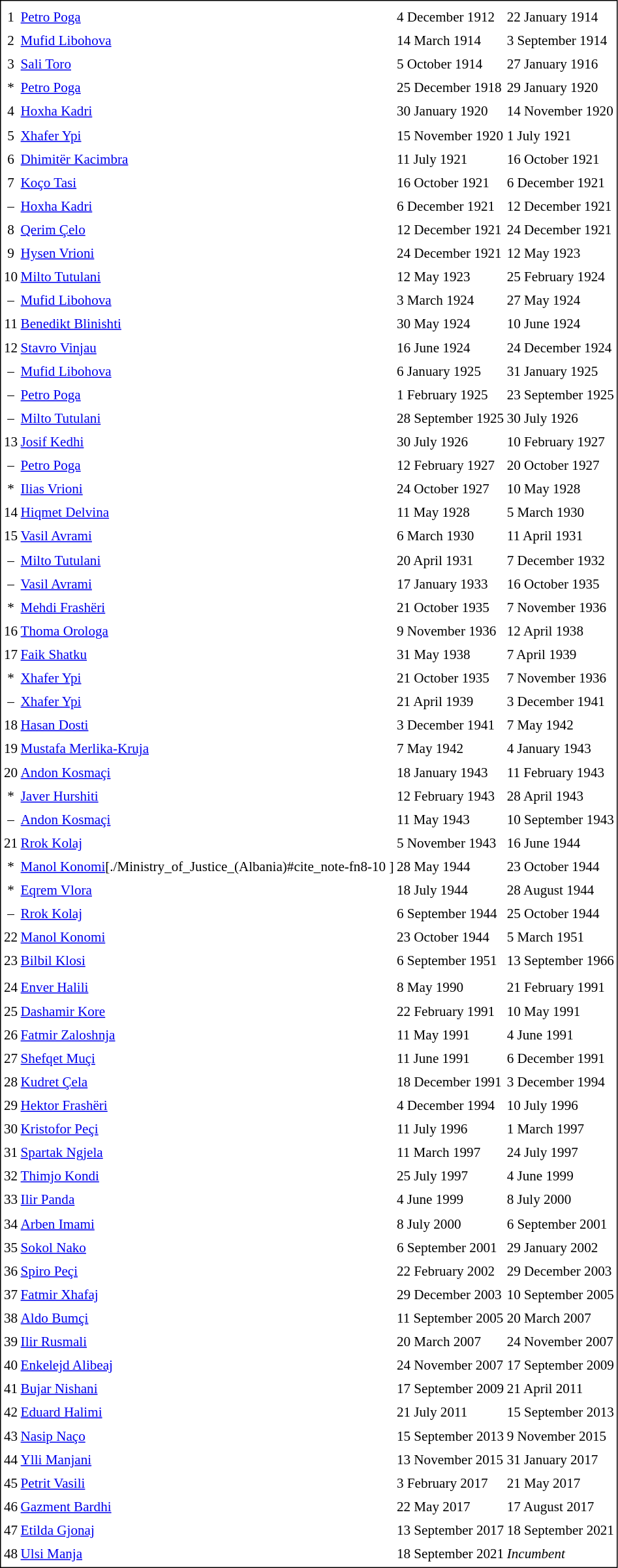<table cellpadding="0" cellspacing="3" style="border:1px solid #000000; font-size:88%; line-height: 1.5em;">
<tr>
<td><strong></strong></td>
<td><strong></strong></td>
<td colspan="2"></td>
</tr>
<tr>
<td align="center">1</td>
<td><a href='#'>Petro Poga</a></td>
<td>4 December 1912</td>
<td>22 January 1914</td>
</tr>
<tr>
<td align="center">2</td>
<td><a href='#'>Mufid Libohova</a></td>
<td>14 March 1914</td>
<td>3 September 1914</td>
</tr>
<tr>
<td align="center">3</td>
<td><a href='#'>Sali Toro</a></td>
<td>5 October 1914</td>
<td>27 January 1916</td>
</tr>
<tr>
<td align="center">*</td>
<td><a href='#'>Petro Poga</a></td>
<td>25 December 1918</td>
<td>29 January 1920</td>
</tr>
<tr>
<td align="center">4</td>
<td><a href='#'>Hoxha Kadri</a></td>
<td>30 January 1920</td>
<td>14 November 1920</td>
</tr>
<tr>
<td align="center">5</td>
<td><a href='#'>Xhafer Ypi</a></td>
<td>15 November 1920</td>
<td>1 July 1921</td>
</tr>
<tr>
<td align="center">6</td>
<td><a href='#'>Dhimitër Kacimbra</a></td>
<td>11 July 1921</td>
<td>16 October 1921</td>
</tr>
<tr>
<td align="center">7</td>
<td><a href='#'>Koço Tasi</a></td>
<td>16 October 1921</td>
<td>6 December 1921</td>
</tr>
<tr>
<td align="center">–</td>
<td><a href='#'>Hoxha Kadri</a></td>
<td>6 December 1921</td>
<td>12 December 1921</td>
</tr>
<tr>
<td align="center">8</td>
<td><a href='#'>Qerim Çelo</a></td>
<td>12 December 1921</td>
<td>24 December 1921</td>
</tr>
<tr>
<td align="center">9</td>
<td><a href='#'>Hysen Vrioni</a></td>
<td>24 December 1921</td>
<td>12 May 1923</td>
</tr>
<tr>
<td align="center">10</td>
<td><a href='#'>Milto Tutulani</a></td>
<td>12 May 1923</td>
<td>25 February 1924</td>
</tr>
<tr>
<td align="center">–</td>
<td><a href='#'>Mufid Libohova</a></td>
<td>3 March 1924</td>
<td>27 May 1924</td>
</tr>
<tr>
<td align="center">11</td>
<td><a href='#'>Benedikt Blinishti</a></td>
<td>30 May 1924</td>
<td>10 June 1924</td>
</tr>
<tr>
<td align="center">12</td>
<td><a href='#'>Stavro Vinjau</a></td>
<td>16 June 1924</td>
<td>24 December 1924</td>
</tr>
<tr>
<td align="center">–</td>
<td><a href='#'>Mufid Libohova</a></td>
<td>6 January 1925</td>
<td>31 January 1925</td>
</tr>
<tr>
<td align="center">–</td>
<td><a href='#'>Petro Poga</a></td>
<td>1 February 1925</td>
<td>23 September 1925</td>
</tr>
<tr>
<td align="center">–</td>
<td><a href='#'>Milto Tutulani</a></td>
<td>28 September 1925</td>
<td>30 July 1926</td>
</tr>
<tr>
<td align="center">13</td>
<td><a href='#'>Josif Kedhi</a></td>
<td>30 July 1926</td>
<td>10 February 1927</td>
</tr>
<tr>
<td align="center">–</td>
<td><a href='#'>Petro Poga</a></td>
<td>12 February 1927</td>
<td>20 October 1927</td>
</tr>
<tr>
<td align="center">*</td>
<td><a href='#'>Ilias Vrioni</a></td>
<td>24 October 1927</td>
<td>10 May 1928</td>
</tr>
<tr>
<td align="center">14</td>
<td><a href='#'>Hiqmet Delvina</a></td>
<td>11 May 1928</td>
<td>5 March 1930</td>
</tr>
<tr>
<td align="center">15</td>
<td><a href='#'>Vasil Avrami</a></td>
<td>6 March 1930</td>
<td>11 April 1931</td>
</tr>
<tr>
<td align="center">–</td>
<td><a href='#'>Milto Tutulani</a></td>
<td>20 April 1931</td>
<td>7 December 1932</td>
</tr>
<tr>
<td align="center">–</td>
<td><a href='#'>Vasil Avrami</a></td>
<td>17 January 1933</td>
<td>16 October 1935</td>
</tr>
<tr>
<td align="center">*</td>
<td><a href='#'>Mehdi Frashëri</a></td>
<td>21 October 1935</td>
<td>7 November 1936</td>
</tr>
<tr>
<td align="center">16</td>
<td><a href='#'>Thoma Orologa</a></td>
<td>9 November 1936</td>
<td>12 April 1938</td>
</tr>
<tr>
<td align="center">17</td>
<td><a href='#'>Faik Shatku</a></td>
<td>31 May 1938</td>
<td>7 April 1939</td>
</tr>
<tr>
<td align="center">*</td>
<td><a href='#'>Xhafer Ypi</a></td>
<td>21 October 1935</td>
<td>7 November 1936</td>
</tr>
<tr>
<td align="center">–</td>
<td><a href='#'>Xhafer Ypi</a></td>
<td>21 April 1939</td>
<td>3 December 1941</td>
</tr>
<tr>
<td align="center">18</td>
<td><a href='#'>Hasan Dosti</a></td>
<td>3 December 1941</td>
<td>7 May 1942</td>
</tr>
<tr>
<td align="center">19</td>
<td><a href='#'>Mustafa Merlika-Kruja</a></td>
<td>7 May 1942</td>
<td>4 January 1943</td>
</tr>
<tr>
<td align="center">20</td>
<td><a href='#'>Andon Kosmaçi</a></td>
<td>18 January 1943</td>
<td>11 February 1943</td>
</tr>
<tr>
<td align="center">*</td>
<td><a href='#'>Javer Hurshiti</a></td>
<td>12 February 1943</td>
<td>28 April 1943</td>
</tr>
<tr>
<td align="center">–</td>
<td><a href='#'>Andon Kosmaçi</a></td>
<td>11 May 1943</td>
<td>10 September 1943</td>
</tr>
<tr>
<td align="center">21</td>
<td><a href='#'>Rrok Kolaj</a></td>
<td>5 November 1943</td>
<td>16 June 1944</td>
</tr>
<tr>
<td align="center">*</td>
<td><a href='#'>Manol Konomi</a>[./Ministry_of_Justice_(Albania)#cite_note-fn8-10 <span></span>]</td>
<td>28 May 1944</td>
<td>23 October 1944</td>
</tr>
<tr>
<td align="center">*</td>
<td><a href='#'>Eqrem Vlora</a></td>
<td>18 July 1944</td>
<td>28 August 1944</td>
</tr>
<tr>
<td align="center">–</td>
<td><a href='#'>Rrok Kolaj</a></td>
<td>6 September 1944</td>
<td>25 October 1944</td>
</tr>
<tr>
<td align="center">22</td>
<td><a href='#'>Manol Konomi</a></td>
<td>23 October 1944</td>
<td>5 March 1951</td>
</tr>
<tr>
<td align="center">23</td>
<td><a href='#'>Bilbil Klosi</a></td>
<td>6 September 1951</td>
<td>13 September 1966</td>
</tr>
<tr>
<td colspan="8" align=center></td>
</tr>
<tr>
<td align="center">24</td>
<td><a href='#'>Enver Halili</a></td>
<td>8 May 1990</td>
<td>21 February 1991</td>
</tr>
<tr>
<td align="center">25</td>
<td><a href='#'>Dashamir Kore</a></td>
<td>22 February 1991</td>
<td>10 May 1991</td>
</tr>
<tr>
<td align="center">26</td>
<td><a href='#'>Fatmir Zaloshnja</a></td>
<td>11 May 1991</td>
<td>4 June 1991</td>
</tr>
<tr>
<td align="center">27</td>
<td><a href='#'>Shefqet Muçi</a></td>
<td>11 June 1991</td>
<td>6 December 1991</td>
</tr>
<tr>
<td align="center">28</td>
<td><a href='#'>Kudret Çela</a></td>
<td>18 December 1991</td>
<td>3 December 1994</td>
</tr>
<tr>
<td align="center">29</td>
<td><a href='#'>Hektor Frashëri</a></td>
<td>4 December 1994</td>
<td>10 July 1996</td>
</tr>
<tr>
<td align="center">30</td>
<td><a href='#'>Kristofor Peçi</a></td>
<td>11 July 1996</td>
<td>1 March 1997</td>
</tr>
<tr>
<td align="center">31</td>
<td><a href='#'>Spartak Ngjela</a></td>
<td>11 March 1997</td>
<td>24 July 1997</td>
</tr>
<tr>
<td align="center">32</td>
<td><a href='#'>Thimjo Kondi</a></td>
<td>25 July 1997</td>
<td>4 June 1999</td>
</tr>
<tr>
<td align="center">33</td>
<td><a href='#'>Ilir Panda</a></td>
<td>4 June 1999</td>
<td>8 July 2000</td>
</tr>
<tr>
<td align="center">34</td>
<td><a href='#'>Arben Imami</a></td>
<td>8 July 2000</td>
<td>6 September 2001</td>
</tr>
<tr>
<td align="center">35</td>
<td><a href='#'>Sokol Nako</a></td>
<td>6 September 2001</td>
<td>29 January 2002</td>
</tr>
<tr>
<td align="center">36</td>
<td><a href='#'>Spiro Peçi</a></td>
<td>22 February 2002</td>
<td>29 December 2003</td>
</tr>
<tr>
<td align="center">37</td>
<td><a href='#'>Fatmir Xhafaj</a></td>
<td>29 December 2003</td>
<td>10 September 2005</td>
</tr>
<tr>
<td align="center">38</td>
<td><a href='#'>Aldo Bumçi</a></td>
<td>11 September 2005</td>
<td>20 March 2007</td>
</tr>
<tr>
<td align="center">39</td>
<td><a href='#'>Ilir Rusmali</a></td>
<td>20 March 2007</td>
<td>24 November 2007</td>
</tr>
<tr>
<td align="center">40</td>
<td><a href='#'>Enkelejd Alibeaj</a></td>
<td>24 November 2007</td>
<td>17 September 2009</td>
</tr>
<tr>
<td align="center">41</td>
<td><a href='#'>Bujar Nishani</a></td>
<td>17 September 2009</td>
<td>21 April 2011</td>
</tr>
<tr>
<td align="center">42</td>
<td><a href='#'>Eduard Halimi</a></td>
<td>21 July 2011</td>
<td>15 September 2013</td>
</tr>
<tr>
<td align="center">43</td>
<td><a href='#'>Nasip Naço</a></td>
<td>15 September 2013</td>
<td>9 November 2015</td>
</tr>
<tr>
<td align="center">44</td>
<td><a href='#'>Ylli Manjani</a></td>
<td>13 November 2015</td>
<td>31 January 2017</td>
</tr>
<tr>
<td align="center">45</td>
<td><a href='#'>Petrit Vasili</a></td>
<td>3 February 2017</td>
<td>21 May 2017</td>
</tr>
<tr>
<td align="center">46</td>
<td><a href='#'>Gazment Bardhi</a></td>
<td>22 May 2017</td>
<td>17 August 2017</td>
</tr>
<tr>
<td align="center">47</td>
<td><a href='#'>Etilda Gjonaj</a></td>
<td>13 September 2017</td>
<td>18 September 2021</td>
</tr>
<tr>
<td align="center">48</td>
<td><a href='#'>Ulsi Manja</a></td>
<td>18 September 2021</td>
<td><em>Incumbent</em></td>
</tr>
</table>
